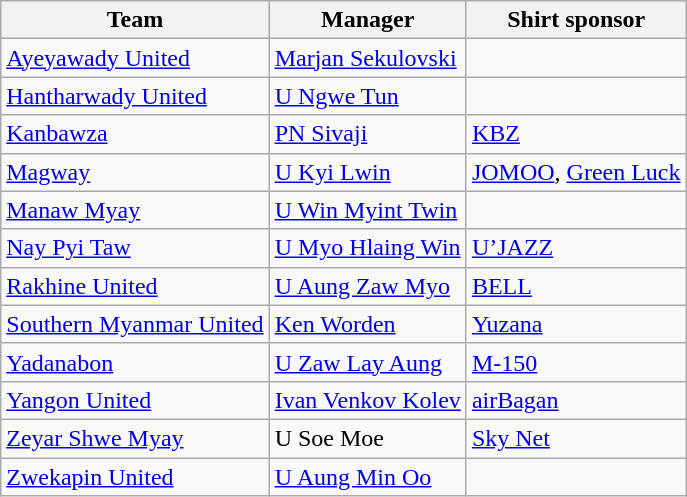<table class="wikitable sortable" style="text-align: left;">
<tr>
<th>Team</th>
<th>Manager</th>
<th>Shirt sponsor</th>
</tr>
<tr>
<td><a href='#'>Ayeyawady United</a></td>
<td> <a href='#'>Marjan Sekulovski</a></td>
<td></td>
</tr>
<tr>
<td><a href='#'>Hantharwady United</a></td>
<td> <a href='#'>U Ngwe Tun</a></td>
<td></td>
</tr>
<tr>
<td><a href='#'>Kanbawza</a></td>
<td> <a href='#'>PN Sivaji</a></td>
<td><a href='#'>KBZ</a></td>
</tr>
<tr>
<td><a href='#'>Magway</a></td>
<td> <a href='#'>U Kyi Lwin</a></td>
<td><a href='#'>JOMOO</a>, <a href='#'>Green Luck</a></td>
</tr>
<tr>
<td><a href='#'>Manaw Myay</a></td>
<td> <a href='#'>U Win Myint Twin</a></td>
<td></td>
</tr>
<tr>
<td><a href='#'>Nay Pyi Taw</a></td>
<td> <a href='#'>U Myo Hlaing Win</a></td>
<td><a href='#'>U’JAZZ</a></td>
</tr>
<tr>
<td><a href='#'>Rakhine United</a></td>
<td> <a href='#'>U Aung Zaw Myo</a></td>
<td><a href='#'>BELL</a></td>
</tr>
<tr>
<td><a href='#'>Southern Myanmar United</a></td>
<td> <a href='#'>Ken Worden</a></td>
<td><a href='#'>Yuzana</a></td>
</tr>
<tr>
<td><a href='#'>Yadanabon</a></td>
<td> <a href='#'>U Zaw Lay Aung</a></td>
<td><a href='#'>M-150</a></td>
</tr>
<tr>
<td><a href='#'>Yangon United</a></td>
<td> <a href='#'>Ivan Venkov Kolev</a></td>
<td><a href='#'>airBagan</a></td>
</tr>
<tr>
<td><a href='#'>Zeyar Shwe Myay</a></td>
<td> U Soe Moe</td>
<td><a href='#'>Sky Net</a></td>
</tr>
<tr>
<td><a href='#'>Zwekapin United</a></td>
<td> <a href='#'>U Aung Min Oo</a></td>
<td></td>
</tr>
</table>
